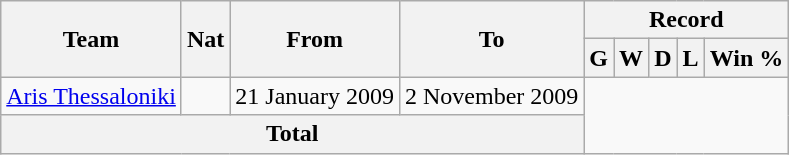<table class="wikitable" style="text-align: center">
<tr>
<th rowspan="2">Team</th>
<th rowspan="2">Nat</th>
<th rowspan="2">From</th>
<th rowspan="2">To</th>
<th colspan="5">Record</th>
</tr>
<tr>
<th>G</th>
<th>W</th>
<th>D</th>
<th>L</th>
<th>Win %</th>
</tr>
<tr>
<td align=left><a href='#'>Aris Thessaloniki</a></td>
<td></td>
<td align=left>21 January 2009</td>
<td align=left>2 November 2009<br></td>
</tr>
<tr>
<th colspan="4">Total<br></th>
</tr>
</table>
